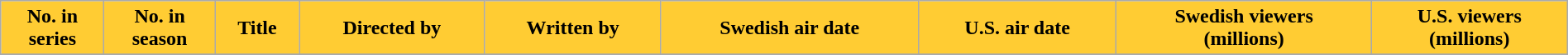<table class="wikitable plainrowheaders" style="width:100%;">
<tr style="color:black">
<th style="background:#fc3;">No. in<br>series</th>
<th style="background:#fc3;">No. in<br>season</th>
<th style="background:#fc3;">Title</th>
<th style="background:#fc3;">Directed by</th>
<th style="background:#fc3;">Written by</th>
<th style="background:#fc3;">Swedish air date</th>
<th style="background:#fc3;">U.S. air date</th>
<th style="background:#fc3;">Swedish viewers<br>(millions)</th>
<th style="background:#fc3;">U.S. viewers<br>(millions)</th>
</tr>
<tr>
</tr>
</table>
